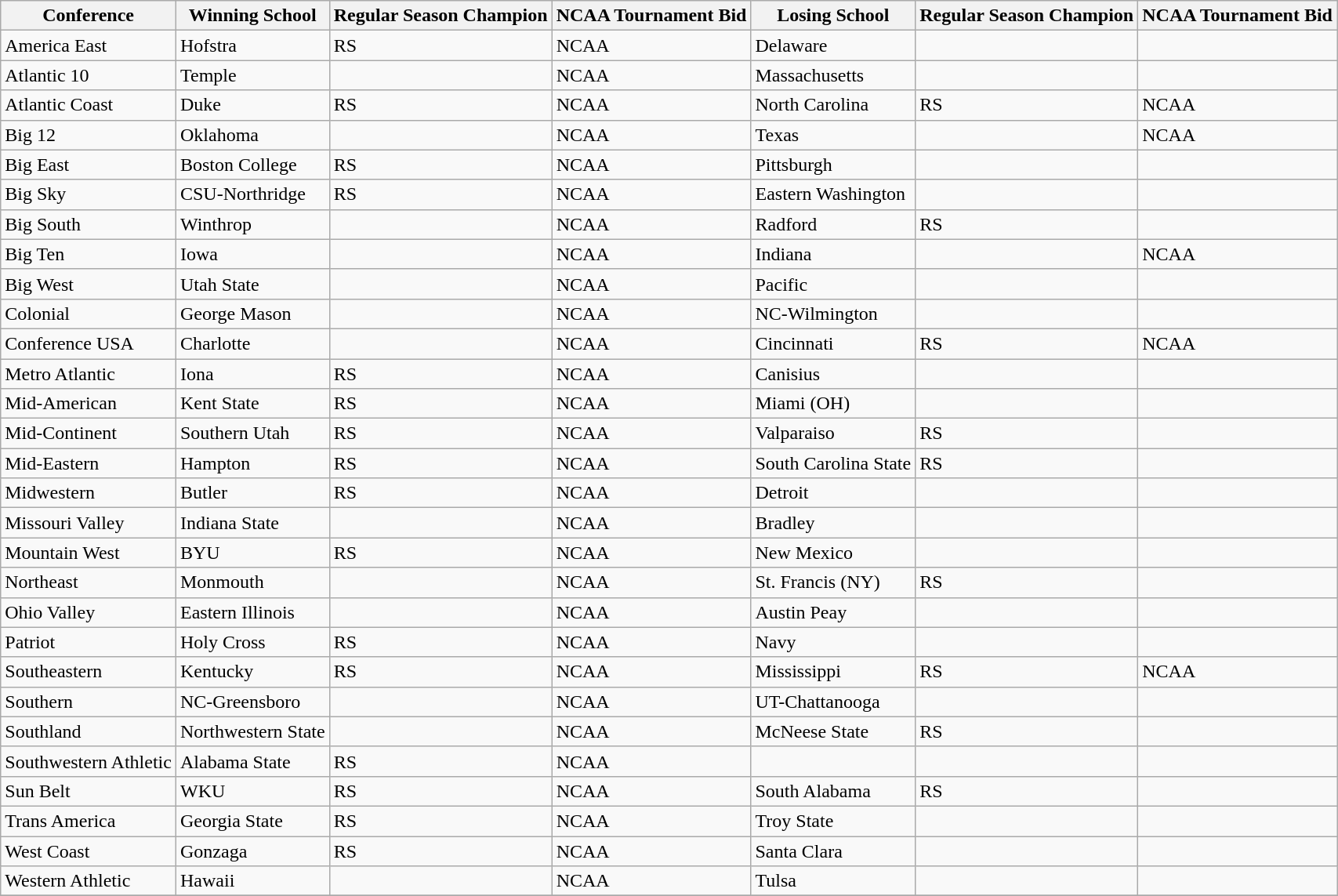<table class="wikitable">
<tr>
<th>Conference</th>
<th>Winning School</th>
<th>Regular Season Champion</th>
<th>NCAA Tournament Bid</th>
<th>Losing School</th>
<th>Regular Season Champion</th>
<th>NCAA Tournament Bid</th>
</tr>
<tr>
<td>America East</td>
<td>Hofstra</td>
<td>RS</td>
<td>NCAA</td>
<td>Delaware</td>
<td></td>
<td></td>
</tr>
<tr>
<td>Atlantic 10</td>
<td>Temple</td>
<td></td>
<td>NCAA</td>
<td>Massachusetts</td>
<td></td>
<td></td>
</tr>
<tr>
<td>Atlantic Coast</td>
<td>Duke</td>
<td>RS</td>
<td>NCAA</td>
<td>North Carolina</td>
<td>RS</td>
<td>NCAA</td>
</tr>
<tr>
<td>Big 12</td>
<td>Oklahoma</td>
<td></td>
<td>NCAA</td>
<td>Texas</td>
<td></td>
<td>NCAA</td>
</tr>
<tr>
<td>Big East</td>
<td>Boston College</td>
<td>RS</td>
<td>NCAA</td>
<td>Pittsburgh</td>
<td></td>
<td></td>
</tr>
<tr>
<td>Big Sky</td>
<td>CSU-Northridge</td>
<td>RS</td>
<td>NCAA</td>
<td>Eastern Washington</td>
<td></td>
<td></td>
</tr>
<tr>
<td>Big South</td>
<td>Winthrop</td>
<td></td>
<td>NCAA</td>
<td>Radford</td>
<td>RS</td>
<td></td>
</tr>
<tr>
<td>Big Ten</td>
<td>Iowa</td>
<td></td>
<td>NCAA</td>
<td>Indiana</td>
<td></td>
<td>NCAA</td>
</tr>
<tr>
<td>Big West</td>
<td>Utah State</td>
<td></td>
<td>NCAA</td>
<td>Pacific</td>
<td></td>
<td></td>
</tr>
<tr>
<td>Colonial</td>
<td>George Mason</td>
<td></td>
<td>NCAA</td>
<td>NC-Wilmington</td>
<td></td>
<td></td>
</tr>
<tr>
<td>Conference USA</td>
<td>Charlotte</td>
<td></td>
<td>NCAA</td>
<td>Cincinnati</td>
<td>RS</td>
<td>NCAA</td>
</tr>
<tr>
<td>Metro Atlantic</td>
<td>Iona</td>
<td>RS</td>
<td>NCAA</td>
<td>Canisius</td>
<td></td>
<td></td>
</tr>
<tr>
<td>Mid-American</td>
<td>Kent State</td>
<td>RS</td>
<td>NCAA</td>
<td>Miami (OH)</td>
<td></td>
<td></td>
</tr>
<tr>
<td>Mid-Continent</td>
<td>Southern Utah</td>
<td>RS</td>
<td>NCAA</td>
<td>Valparaiso</td>
<td>RS</td>
<td></td>
</tr>
<tr>
<td>Mid-Eastern</td>
<td>Hampton</td>
<td>RS</td>
<td>NCAA</td>
<td>South Carolina State</td>
<td>RS</td>
<td></td>
</tr>
<tr>
<td>Midwestern</td>
<td>Butler</td>
<td>RS</td>
<td>NCAA</td>
<td>Detroit</td>
<td></td>
<td></td>
</tr>
<tr>
<td>Missouri Valley</td>
<td>Indiana State</td>
<td></td>
<td>NCAA</td>
<td>Bradley</td>
<td></td>
<td></td>
</tr>
<tr>
<td>Mountain West</td>
<td>BYU</td>
<td>RS</td>
<td>NCAA</td>
<td>New Mexico</td>
<td></td>
<td></td>
</tr>
<tr>
<td>Northeast</td>
<td>Monmouth</td>
<td></td>
<td>NCAA</td>
<td>St. Francis (NY)</td>
<td>RS</td>
<td></td>
</tr>
<tr>
<td>Ohio Valley</td>
<td>Eastern Illinois</td>
<td></td>
<td>NCAA</td>
<td>Austin Peay</td>
<td></td>
<td></td>
</tr>
<tr>
<td>Patriot</td>
<td>Holy Cross</td>
<td>RS</td>
<td>NCAA</td>
<td>Navy</td>
<td></td>
<td></td>
</tr>
<tr>
<td>Southeastern</td>
<td>Kentucky</td>
<td>RS</td>
<td>NCAA</td>
<td>Mississippi</td>
<td>RS</td>
<td>NCAA</td>
</tr>
<tr>
<td>Southern</td>
<td>NC-Greensboro</td>
<td></td>
<td>NCAA</td>
<td>UT-Chattanooga</td>
<td></td>
<td></td>
</tr>
<tr>
<td>Southland</td>
<td>Northwestern State</td>
<td></td>
<td>NCAA</td>
<td>McNeese State</td>
<td>RS</td>
<td></td>
</tr>
<tr>
<td>Southwestern Athletic</td>
<td>Alabama State</td>
<td>RS</td>
<td>NCAA</td>
<td></td>
<td></td>
<td></td>
</tr>
<tr>
<td>Sun Belt</td>
<td>WKU</td>
<td>RS</td>
<td>NCAA</td>
<td>South Alabama</td>
<td>RS</td>
<td></td>
</tr>
<tr>
<td>Trans America</td>
<td>Georgia State</td>
<td>RS</td>
<td>NCAA</td>
<td>Troy State</td>
<td></td>
<td></td>
</tr>
<tr>
<td>West Coast</td>
<td>Gonzaga</td>
<td>RS</td>
<td>NCAA</td>
<td>Santa Clara</td>
<td></td>
<td></td>
</tr>
<tr>
<td>Western Athletic</td>
<td>Hawaii</td>
<td></td>
<td>NCAA</td>
<td>Tulsa</td>
<td></td>
<td></td>
</tr>
<tr>
</tr>
</table>
